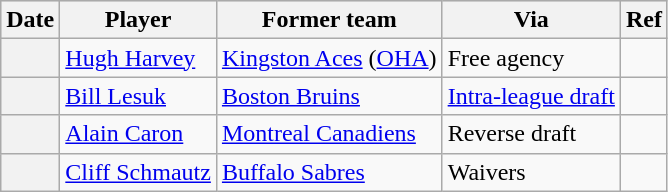<table class="wikitable plainrowheaders">
<tr style="background:#ddd; text-align:center;">
<th>Date</th>
<th>Player</th>
<th>Former team</th>
<th>Via</th>
<th>Ref</th>
</tr>
<tr>
<th scope="row"></th>
<td><a href='#'>Hugh Harvey</a></td>
<td><a href='#'>Kingston Aces</a> (<a href='#'>OHA</a>)</td>
<td>Free agency</td>
<td></td>
</tr>
<tr>
<th scope="row"></th>
<td><a href='#'>Bill Lesuk</a></td>
<td><a href='#'>Boston Bruins</a></td>
<td><a href='#'>Intra-league draft</a></td>
<td></td>
</tr>
<tr>
<th scope="row"></th>
<td><a href='#'>Alain Caron</a></td>
<td><a href='#'>Montreal Canadiens</a></td>
<td>Reverse draft</td>
<td></td>
</tr>
<tr>
<th scope="row"></th>
<td><a href='#'>Cliff Schmautz</a></td>
<td><a href='#'>Buffalo Sabres</a></td>
<td>Waivers</td>
<td></td>
</tr>
</table>
